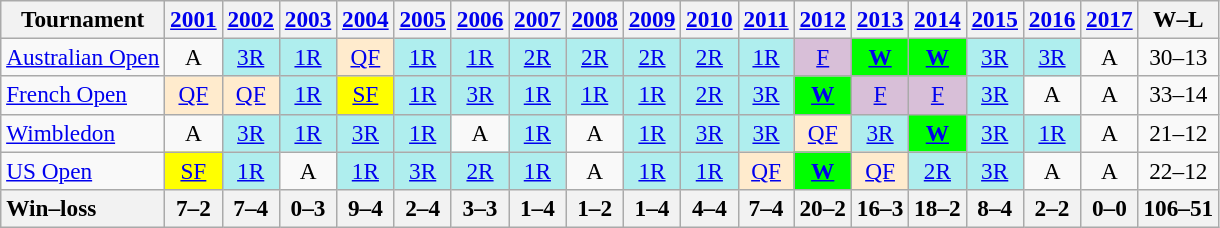<table class=wikitable style=text-align:center;font-size:97%>
<tr>
<th>Tournament</th>
<th><a href='#'>2001</a></th>
<th><a href='#'>2002</a></th>
<th><a href='#'>2003</a></th>
<th><a href='#'>2004</a></th>
<th><a href='#'>2005</a></th>
<th><a href='#'>2006</a></th>
<th><a href='#'>2007</a></th>
<th><a href='#'>2008</a></th>
<th><a href='#'>2009</a></th>
<th><a href='#'>2010</a></th>
<th><a href='#'>2011</a></th>
<th><a href='#'>2012</a></th>
<th><a href='#'>2013</a></th>
<th><a href='#'>2014</a></th>
<th><a href='#'>2015</a></th>
<th><a href='#'>2016</a></th>
<th><a href='#'>2017</a></th>
<th>W–L</th>
</tr>
<tr>
<td align=left><a href='#'>Australian Open</a></td>
<td>A</td>
<td bgcolor=afeeee><a href='#'>3R</a></td>
<td bgcolor=afeeee><a href='#'>1R</a></td>
<td bgcolor=ffebcd><a href='#'>QF</a></td>
<td bgcolor=afeeee><a href='#'>1R</a></td>
<td bgcolor=afeeee><a href='#'>1R</a></td>
<td bgcolor=afeeee><a href='#'>2R</a></td>
<td bgcolor=afeeee><a href='#'>2R</a></td>
<td bgcolor=afeeee><a href='#'>2R</a></td>
<td bgcolor=afeeee><a href='#'>2R</a></td>
<td bgcolor=afeeee><a href='#'>1R</a></td>
<td bgcolor=thistle><a href='#'>F</a></td>
<td bgcolor=lime><strong><a href='#'>W</a></strong></td>
<td bgcolor=lime><strong><a href='#'>W</a></strong></td>
<td bgcolor=afeeee><a href='#'>3R</a></td>
<td bgcolor=afeeee><a href='#'>3R</a></td>
<td>A</td>
<td>30–13</td>
</tr>
<tr>
<td align=left><a href='#'>French Open</a></td>
<td bgcolor=ffebcd><a href='#'>QF</a></td>
<td bgcolor=ffebcd><a href='#'>QF</a></td>
<td bgcolor=afeeee><a href='#'>1R</a></td>
<td bgcolor=yellow><a href='#'>SF</a></td>
<td bgcolor=afeeee><a href='#'>1R</a></td>
<td bgcolor=afeeee><a href='#'>3R</a></td>
<td bgcolor=afeeee><a href='#'>1R</a></td>
<td bgcolor=afeeee><a href='#'>1R</a></td>
<td bgcolor=afeeee><a href='#'>1R</a></td>
<td bgcolor=afeeee><a href='#'>2R</a></td>
<td bgcolor=afeeee><a href='#'>3R</a></td>
<td bgcolor=lime><strong><a href='#'>W</a></strong></td>
<td bgcolor=thistle><a href='#'>F</a></td>
<td bgcolor=thistle><a href='#'>F</a></td>
<td bgcolor=afeeee><a href='#'>3R</a></td>
<td>A</td>
<td>A</td>
<td>33–14</td>
</tr>
<tr>
<td align=left><a href='#'>Wimbledon</a></td>
<td>A</td>
<td bgcolor=afeeee><a href='#'>3R</a></td>
<td bgcolor=afeeee><a href='#'>1R</a></td>
<td bgcolor=afeeee><a href='#'>3R</a></td>
<td bgcolor=afeeee><a href='#'>1R</a></td>
<td>A</td>
<td bgcolor=afeeee><a href='#'>1R</a></td>
<td>A</td>
<td bgcolor=afeeee><a href='#'>1R</a></td>
<td bgcolor=afeeee><a href='#'>3R</a></td>
<td bgcolor=afeeee><a href='#'>3R</a></td>
<td bgcolor=ffebcd><a href='#'>QF</a></td>
<td bgcolor=afeeee><a href='#'>3R</a></td>
<td bgcolor=lime><strong><a href='#'>W</a></strong></td>
<td bgcolor=afeeee><a href='#'>3R</a></td>
<td bgcolor=afeeee><a href='#'>1R</a></td>
<td>A</td>
<td>21–12</td>
</tr>
<tr>
<td align=left><a href='#'>US Open</a></td>
<td bgcolor=yellow><a href='#'>SF</a></td>
<td bgcolor=afeeee><a href='#'>1R</a></td>
<td>A</td>
<td bgcolor=afeeee><a href='#'>1R</a></td>
<td bgcolor=afeeee><a href='#'>3R</a></td>
<td bgcolor=afeeee><a href='#'>2R</a></td>
<td bgcolor=afeeee><a href='#'>1R</a></td>
<td>A</td>
<td bgcolor=afeeee><a href='#'>1R</a></td>
<td bgcolor=afeeee><a href='#'>1R</a></td>
<td bgcolor=ffebcd><a href='#'>QF</a></td>
<td bgcolor=lime><strong><a href='#'>W</a></strong></td>
<td bgcolor=ffebcd><a href='#'>QF</a></td>
<td bgcolor=afeeee><a href='#'>2R</a></td>
<td bgcolor=afeeee><a href='#'>3R</a></td>
<td>A</td>
<td>A</td>
<td>22–12</td>
</tr>
<tr>
<th style="text-align:left;">Win–loss</th>
<th>7–2</th>
<th>7–4</th>
<th>0–3</th>
<th>9–4</th>
<th>2–4</th>
<th>3–3</th>
<th>1–4</th>
<th>1–2</th>
<th>1–4</th>
<th>4–4</th>
<th>7–4</th>
<th>20–2</th>
<th>16–3</th>
<th>18–2</th>
<th>8–4</th>
<th>2–2</th>
<th>0–0</th>
<th>106–51</th>
</tr>
</table>
